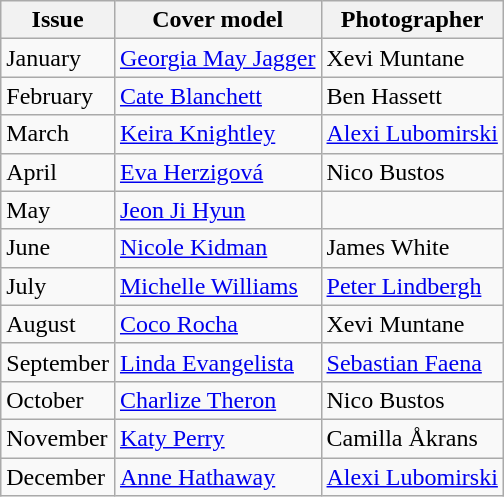<table class="sortable wikitable">
<tr>
<th>Issue</th>
<th>Cover model</th>
<th>Photographer</th>
</tr>
<tr>
<td>January</td>
<td><a href='#'>Georgia May Jagger</a></td>
<td>Xevi Muntane</td>
</tr>
<tr>
<td>February</td>
<td><a href='#'>Cate Blanchett</a></td>
<td>Ben Hassett</td>
</tr>
<tr>
<td>March</td>
<td><a href='#'>Keira Knightley</a></td>
<td><a href='#'>Alexi Lubomirski</a></td>
</tr>
<tr>
<td>April</td>
<td><a href='#'>Eva Herzigová</a></td>
<td>Nico Bustos</td>
</tr>
<tr>
<td>May</td>
<td><a href='#'>Jeon Ji Hyun</a></td>
<td></td>
</tr>
<tr>
<td>June</td>
<td><a href='#'>Nicole Kidman</a></td>
<td>James White</td>
</tr>
<tr>
<td>July</td>
<td><a href='#'>Michelle Williams</a></td>
<td><a href='#'>Peter Lindbergh</a></td>
</tr>
<tr>
<td>August</td>
<td><a href='#'>Coco Rocha</a></td>
<td>Xevi Muntane</td>
</tr>
<tr>
<td>September</td>
<td><a href='#'>Linda Evangelista</a></td>
<td><a href='#'>Sebastian Faena</a></td>
</tr>
<tr>
<td>October</td>
<td><a href='#'>Charlize Theron</a></td>
<td>Nico Bustos</td>
</tr>
<tr>
<td>November</td>
<td><a href='#'>Katy Perry</a></td>
<td>Camilla Åkrans</td>
</tr>
<tr>
<td>December</td>
<td><a href='#'>Anne Hathaway</a></td>
<td><a href='#'>Alexi Lubomirski</a></td>
</tr>
</table>
